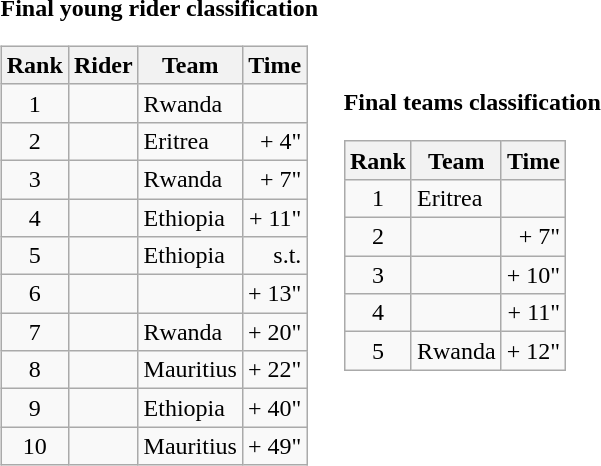<table>
<tr>
<td><strong>Final young rider classification</strong><br><table class="wikitable">
<tr>
<th scope="col">Rank</th>
<th scope="col">Rider</th>
<th scope="col">Team</th>
<th scope="col">Time</th>
</tr>
<tr>
<td style="text-align:center;">1</td>
<td> </td>
<td>Rwanda</td>
<td style="text-align:right;"></td>
</tr>
<tr>
<td style="text-align:center;">2</td>
<td></td>
<td>Eritrea</td>
<td style="text-align:right;">+ 4"</td>
</tr>
<tr>
<td style="text-align:center;">3</td>
<td></td>
<td>Rwanda</td>
<td style="text-align:right;">+ 7"</td>
</tr>
<tr>
<td style="text-align:center;">4</td>
<td></td>
<td>Ethiopia</td>
<td style="text-align:right;">+ 11"</td>
</tr>
<tr>
<td style="text-align:center;">5</td>
<td></td>
<td>Ethiopia</td>
<td style="text-align:right;">s.t.</td>
</tr>
<tr>
<td style="text-align:center;">6</td>
<td></td>
<td></td>
<td style="text-align:right;">+ 13"</td>
</tr>
<tr>
<td style="text-align:center;">7</td>
<td></td>
<td>Rwanda</td>
<td style="text-align:right;">+ 20"</td>
</tr>
<tr>
<td style="text-align:center;">8</td>
<td></td>
<td>Mauritius</td>
<td style="text-align:right;">+ 22"</td>
</tr>
<tr>
<td style="text-align:center;">9</td>
<td></td>
<td>Ethiopia</td>
<td style="text-align:right;">+ 40"</td>
</tr>
<tr>
<td style="text-align:center;">10</td>
<td></td>
<td>Mauritius</td>
<td style="text-align:right;">+ 49"</td>
</tr>
</table>
</td>
<td></td>
<td><strong>Final teams classification</strong><br><table class="wikitable">
<tr>
<th scope="col">Rank</th>
<th scope="col">Team</th>
<th scope="col">Time</th>
</tr>
<tr>
<td style="text-align:center;">1</td>
<td>Eritrea</td>
<td style="text-align:right;"></td>
</tr>
<tr>
<td style="text-align:center;">2</td>
<td></td>
<td style="text-align:right;">+ 7"</td>
</tr>
<tr>
<td style="text-align:center;">3</td>
<td></td>
<td style="text-align:right;">+ 10"</td>
</tr>
<tr>
<td style="text-align:center;">4</td>
<td></td>
<td style="text-align:right;">+ 11"</td>
</tr>
<tr>
<td style="text-align:center;">5</td>
<td>Rwanda</td>
<td style="text-align:right;">+ 12"</td>
</tr>
</table>
</td>
</tr>
</table>
